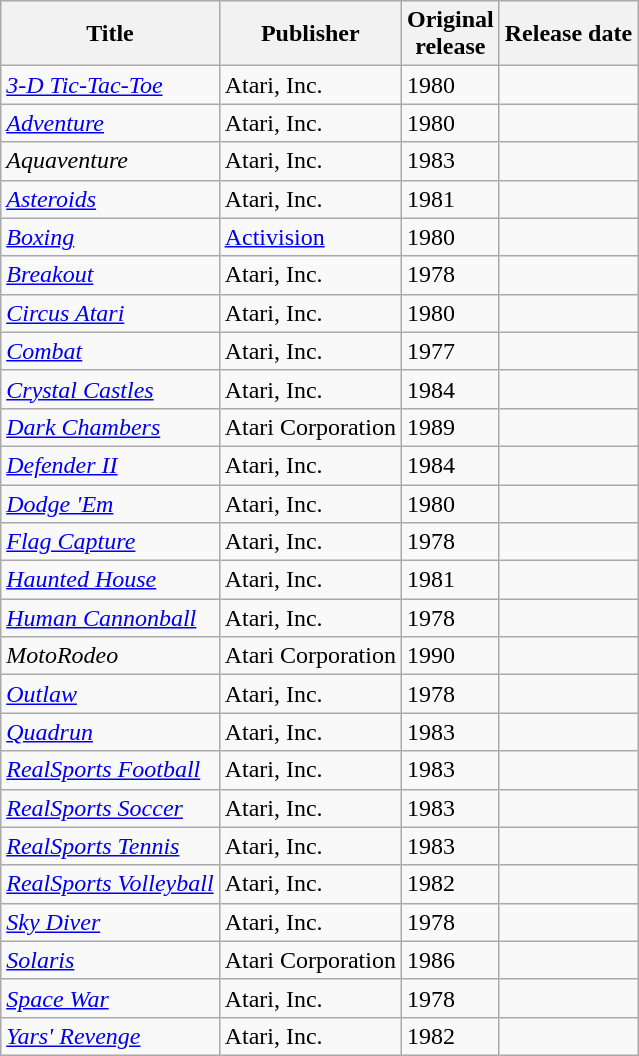<table class="wikitable sortable" width="auto">
<tr>
<th>Title</th>
<th>Publisher</th>
<th>Original<br>release</th>
<th>Release date</th>
</tr>
<tr>
<td><em><a href='#'>3-D Tic-Tac-Toe</a></em></td>
<td>Atari, Inc.</td>
<td>1980</td>
<td></td>
</tr>
<tr>
<td><em><a href='#'>Adventure</a></em></td>
<td>Atari, Inc.</td>
<td>1980</td>
<td></td>
</tr>
<tr>
<td><em>Aquaventure</em></td>
<td>Atari, Inc.</td>
<td>1983</td>
<td></td>
</tr>
<tr>
<td><em><a href='#'>Asteroids</a></em></td>
<td>Atari, Inc.</td>
<td>1981</td>
<td></td>
</tr>
<tr>
<td><em><a href='#'>Boxing</a></em></td>
<td><a href='#'>Activision</a></td>
<td>1980</td>
<td></td>
</tr>
<tr>
<td><em><a href='#'>Breakout</a></em></td>
<td>Atari, Inc.</td>
<td>1978</td>
<td></td>
</tr>
<tr>
<td><em><a href='#'>Circus Atari</a></em></td>
<td>Atari, Inc.</td>
<td>1980</td>
<td><br></td>
</tr>
<tr>
<td><em><a href='#'>Combat</a></em></td>
<td>Atari, Inc.</td>
<td>1977</td>
<td></td>
</tr>
<tr>
<td><em><a href='#'>Crystal Castles</a></em></td>
<td>Atari, Inc.</td>
<td>1984</td>
<td></td>
</tr>
<tr>
<td><em><a href='#'>Dark Chambers</a></em></td>
<td>Atari Corporation</td>
<td>1989</td>
<td></td>
</tr>
<tr>
<td><em><a href='#'>Defender II</a></em></td>
<td>Atari, Inc.</td>
<td>1984</td>
<td></td>
</tr>
<tr>
<td><em><a href='#'>Dodge 'Em</a></em></td>
<td>Atari, Inc.</td>
<td>1980</td>
<td></td>
</tr>
<tr>
<td><em><a href='#'>Flag Capture</a></em></td>
<td>Atari, Inc.</td>
<td>1978</td>
<td></td>
</tr>
<tr>
<td><em><a href='#'>Haunted House</a></em></td>
<td>Atari, Inc.</td>
<td>1981</td>
<td></td>
</tr>
<tr>
<td><em><a href='#'>Human Cannonball</a></em></td>
<td>Atari, Inc.</td>
<td>1978</td>
<td></td>
</tr>
<tr>
<td><em>MotoRodeo</em></td>
<td>Atari Corporation</td>
<td>1990</td>
<td><br></td>
</tr>
<tr>
<td><em><a href='#'>Outlaw</a></em></td>
<td>Atari, Inc.</td>
<td>1978</td>
<td></td>
</tr>
<tr>
<td><em><a href='#'>Quadrun</a></em></td>
<td>Atari, Inc.</td>
<td>1983</td>
<td></td>
</tr>
<tr>
<td><em><a href='#'>RealSports Football</a></em></td>
<td>Atari, Inc.</td>
<td>1983</td>
<td></td>
</tr>
<tr>
<td><em><a href='#'>RealSports Soccer</a></em></td>
<td>Atari, Inc.</td>
<td>1983</td>
<td></td>
</tr>
<tr>
<td><em><a href='#'>RealSports Tennis</a></em></td>
<td>Atari, Inc.</td>
<td>1983</td>
<td></td>
</tr>
<tr>
<td><em><a href='#'>RealSports Volleyball</a></em></td>
<td>Atari, Inc.</td>
<td>1982</td>
<td></td>
</tr>
<tr>
<td><em><a href='#'>Sky Diver</a></em></td>
<td>Atari, Inc.</td>
<td>1978</td>
<td></td>
</tr>
<tr>
<td><em><a href='#'>Solaris</a></em></td>
<td>Atari Corporation</td>
<td>1986</td>
<td><br></td>
</tr>
<tr>
<td><em><a href='#'>Space War</a></em></td>
<td>Atari, Inc.</td>
<td>1978</td>
<td></td>
</tr>
<tr>
<td><em><a href='#'>Yars' Revenge</a></em></td>
<td>Atari, Inc.</td>
<td>1982</td>
<td></td>
</tr>
</table>
